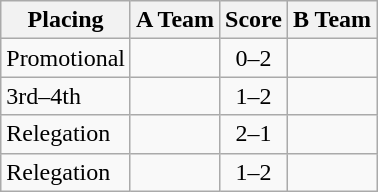<table class=wikitable style="border:1px solid #AAAAAA;">
<tr>
<th>Placing</th>
<th>A Team</th>
<th>Score</th>
<th>B Team</th>
</tr>
<tr>
<td>Promotional</td>
<td></td>
<td align="center">0–2</td>
<td><strong></strong></td>
</tr>
<tr>
<td>3rd–4th</td>
<td></td>
<td align="center">1–2</td>
<td><strong></strong></td>
</tr>
<tr>
<td>Relegation</td>
<td><strong></strong></td>
<td align="center">2–1</td>
<td><em></em></td>
</tr>
<tr>
<td>Relegation</td>
<td><em></em></td>
<td align="center">1–2</td>
<td><strong></strong></td>
</tr>
</table>
